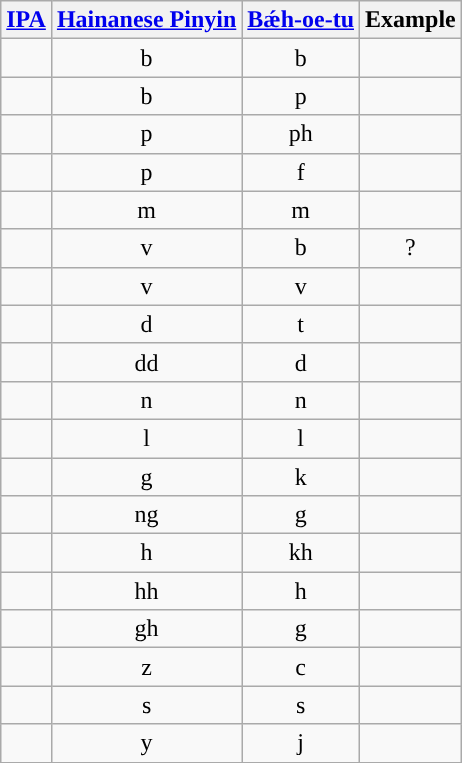<table class="wikitable" style="text-align: center">
<tr>
<th><a href='#'>IPA</a></th>
<th><a href='#'>Hainanese Pinyin</a></th>
<th><a href='#'>Bǽh-oe-tu</a></th>
<th>Example</th>
</tr>
<tr>
<td></td>
<td>b</td>
<td>b</td>
<td></td>
</tr>
<tr>
<td></td>
<td>b</td>
<td>p</td>
<td></td>
</tr>
<tr>
<td></td>
<td>p</td>
<td>ph</td>
<td></td>
</tr>
<tr>
<td></td>
<td>p</td>
<td>f</td>
<td></td>
</tr>
<tr>
<td></td>
<td>m</td>
<td>m</td>
<td></td>
</tr>
<tr>
<td></td>
<td>v</td>
<td>b</td>
<td>?</td>
</tr>
<tr>
<td></td>
<td>v</td>
<td>v</td>
<td></td>
</tr>
<tr>
<td></td>
<td>d</td>
<td>t</td>
<td></td>
</tr>
<tr>
<td></td>
<td>dd</td>
<td>d</td>
<td></td>
</tr>
<tr>
<td></td>
<td>n</td>
<td>n</td>
<td></td>
</tr>
<tr>
<td></td>
<td>l</td>
<td>l</td>
<td></td>
</tr>
<tr>
<td></td>
<td>g</td>
<td>k</td>
<td></td>
</tr>
<tr>
<td></td>
<td>ng</td>
<td>g</td>
<td></td>
</tr>
<tr>
<td></td>
<td>h</td>
<td>kh</td>
<td></td>
</tr>
<tr>
<td></td>
<td>hh</td>
<td>h</td>
<td></td>
</tr>
<tr>
<td></td>
<td>gh</td>
<td>g</td>
<td></td>
</tr>
<tr>
<td></td>
<td>z</td>
<td>c</td>
<td></td>
</tr>
<tr>
<td></td>
<td>s</td>
<td>s</td>
<td></td>
</tr>
<tr>
<td></td>
<td>y</td>
<td>j</td>
<td></td>
</tr>
<tr>
</tr>
</table>
